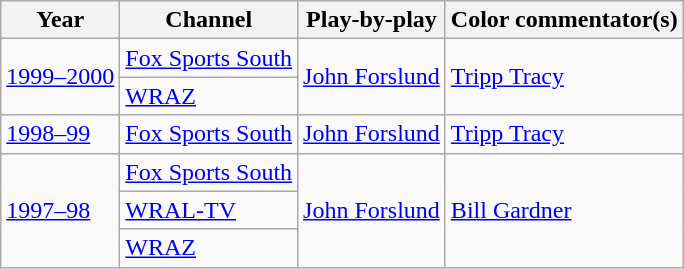<table class="wikitable">
<tr>
<th>Year</th>
<th>Channel</th>
<th>Play-by-play</th>
<th>Color commentator(s)</th>
</tr>
<tr>
<td rowspan="2"><a href='#'>1999–2000</a></td>
<td><a href='#'>Fox Sports South</a></td>
<td rowspan="2"><a href='#'>John Forslund</a></td>
<td rowspan="2"><a href='#'>Tripp Tracy</a></td>
</tr>
<tr>
<td><a href='#'>WRAZ</a></td>
</tr>
<tr>
<td><a href='#'>1998–99</a></td>
<td><a href='#'>Fox Sports South</a></td>
<td><a href='#'>John Forslund</a></td>
<td><a href='#'>Tripp Tracy</a></td>
</tr>
<tr>
<td rowspan="3"><a href='#'>1997–98</a></td>
<td><a href='#'>Fox Sports South</a></td>
<td rowspan="3"><a href='#'>John Forslund</a></td>
<td rowspan="3"><a href='#'>Bill Gardner</a></td>
</tr>
<tr>
<td><a href='#'>WRAL-TV</a></td>
</tr>
<tr>
<td><a href='#'>WRAZ</a></td>
</tr>
</table>
